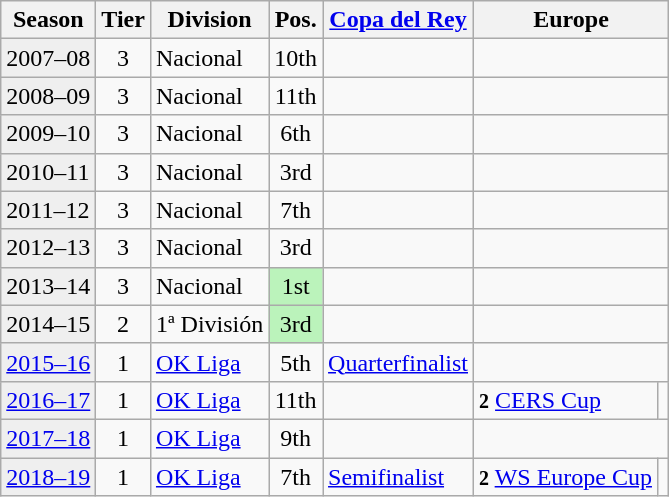<table class="wikitable">
<tr>
<th>Season</th>
<th>Tier</th>
<th>Division</th>
<th>Pos.</th>
<th><a href='#'>Copa del Rey</a></th>
<th colspan=2>Europe</th>
</tr>
<tr>
<td style="background:#efefef;">2007–08</td>
<td align="center">3</td>
<td>Nacional</td>
<td align="center">10th</td>
<td></td>
<td colspan=2></td>
</tr>
<tr>
<td style="background:#efefef;">2008–09</td>
<td align="center">3</td>
<td>Nacional</td>
<td align="center">11th</td>
<td></td>
<td colspan=2></td>
</tr>
<tr>
<td style="background:#efefef;">2009–10</td>
<td align="center">3</td>
<td>Nacional</td>
<td align="center">6th</td>
<td></td>
<td colspan=2></td>
</tr>
<tr>
<td style="background:#efefef;">2010–11</td>
<td align="center">3</td>
<td>Nacional</td>
<td align="center">3rd</td>
<td></td>
<td colspan=2></td>
</tr>
<tr>
<td style="background:#efefef;">2011–12</td>
<td align="center">3</td>
<td>Nacional</td>
<td align="center">7th</td>
<td></td>
<td colspan=2></td>
</tr>
<tr>
<td style="background:#efefef;">2012–13</td>
<td align="center">3</td>
<td>Nacional</td>
<td align="center">3rd</td>
<td></td>
<td colspan=2></td>
</tr>
<tr>
<td style="background:#efefef;">2013–14</td>
<td align="center">3</td>
<td>Nacional</td>
<td align="center" bgcolor=#BBF3BB>1st</td>
<td></td>
<td colspan=2></td>
</tr>
<tr>
<td style="background:#efefef;">2014–15</td>
<td align="center">2</td>
<td>1ª División</td>
<td align="center" bgcolor=#BBF3BB>3rd</td>
<td></td>
<td colspan=2></td>
</tr>
<tr>
<td style="background:#efefef;"><a href='#'>2015–16</a></td>
<td align="center">1</td>
<td><a href='#'>OK Liga</a></td>
<td align="center">5th</td>
<td><a href='#'>Quarterfinalist</a></td>
<td colspan=2></td>
</tr>
<tr>
<td style="background:#efefef;"><a href='#'>2016–17</a></td>
<td align="center">1</td>
<td><a href='#'>OK Liga</a></td>
<td align="center">11th</td>
<td></td>
<td><small><strong>2</strong></small> <a href='#'>CERS Cup</a></td>
<td align=center></td>
</tr>
<tr>
<td style="background:#efefef;"><a href='#'>2017–18</a></td>
<td align="center">1</td>
<td><a href='#'>OK Liga</a></td>
<td align=center>9th</td>
<td></td>
<td colspan=2></td>
</tr>
<tr>
<td style="background:#efefef;"><a href='#'>2018–19</a></td>
<td align="center">1</td>
<td><a href='#'>OK Liga</a></td>
<td align=center>7th</td>
<td><a href='#'>Semifinalist</a></td>
<td><small><strong>2</strong></small> <a href='#'>WS Europe Cup</a></td>
<td align=center></td>
</tr>
</table>
